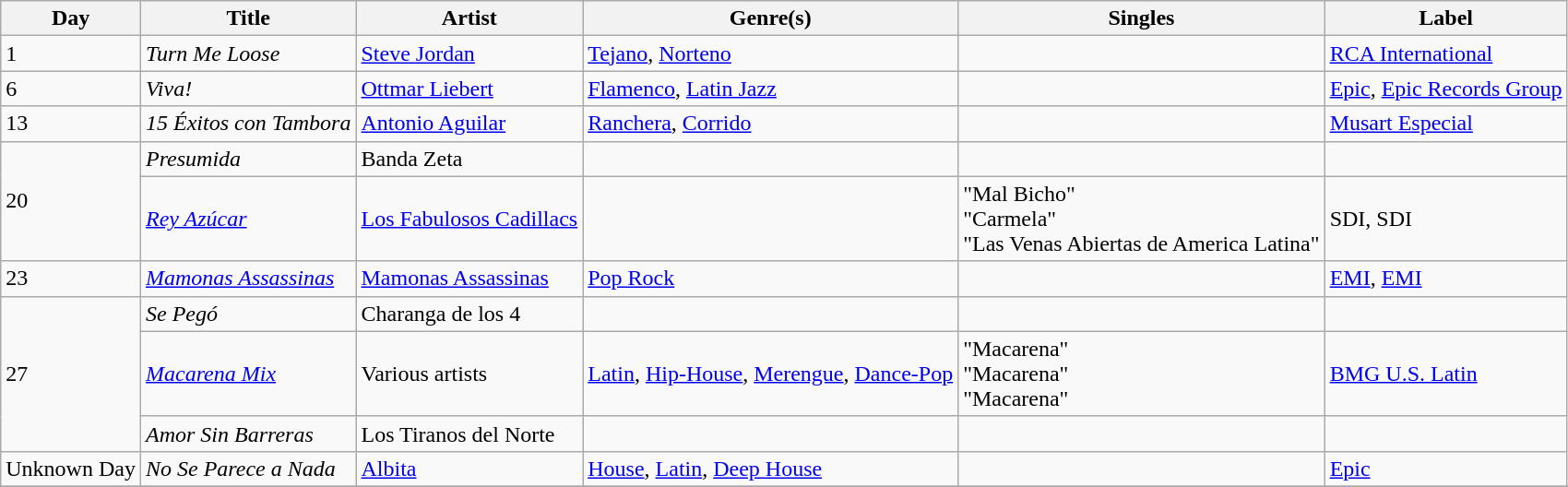<table class="wikitable sortable" style="text-align: left;">
<tr>
<th>Day</th>
<th>Title</th>
<th>Artist</th>
<th>Genre(s)</th>
<th>Singles</th>
<th>Label</th>
</tr>
<tr>
<td>1</td>
<td><em>Turn Me Loose</em></td>
<td><a href='#'>Steve Jordan</a></td>
<td><a href='#'>Tejano</a>, <a href='#'>Norteno</a></td>
<td></td>
<td><a href='#'>RCA International</a></td>
</tr>
<tr>
<td>6</td>
<td><em>Viva!</em></td>
<td><a href='#'>Ottmar Liebert</a></td>
<td><a href='#'>Flamenco</a>, <a href='#'>Latin Jazz</a></td>
<td></td>
<td><a href='#'>Epic</a>, <a href='#'>Epic Records Group</a></td>
</tr>
<tr>
<td>13</td>
<td><em>15 Éxitos con Tambora</em></td>
<td><a href='#'>Antonio Aguilar</a></td>
<td><a href='#'>Ranchera</a>, <a href='#'>Corrido</a></td>
<td></td>
<td><a href='#'>Musart Especial</a></td>
</tr>
<tr>
<td rowspan="2">20</td>
<td><em>Presumida</em></td>
<td>Banda Zeta</td>
<td></td>
<td></td>
<td></td>
</tr>
<tr>
<td><em><a href='#'>Rey Azúcar</a></em></td>
<td><a href='#'>Los Fabulosos Cadillacs</a></td>
<td></td>
<td>"Mal Bicho"<br>"Carmela"<br>"Las Venas Abiertas de America Latina"</td>
<td>SDI, SDI</td>
</tr>
<tr>
<td>23</td>
<td><em><a href='#'>Mamonas Assassinas</a></em></td>
<td><a href='#'>Mamonas Assassinas</a></td>
<td><a href='#'>Pop Rock</a></td>
<td></td>
<td><a href='#'>EMI</a>, <a href='#'>EMI</a></td>
</tr>
<tr>
<td rowspan="3">27</td>
<td><em>Se Pegó</em></td>
<td>Charanga de los 4</td>
<td></td>
<td></td>
<td></td>
</tr>
<tr>
<td><em><a href='#'>Macarena Mix</a></em></td>
<td>Various artists</td>
<td><a href='#'>Latin</a>, <a href='#'>Hip-House</a>, <a href='#'>Merengue</a>, <a href='#'>Dance-Pop</a></td>
<td>"Macarena"<br>"Macarena"<br>"Macarena"</td>
<td><a href='#'>BMG U.S. Latin</a></td>
</tr>
<tr>
<td><em>Amor Sin Barreras</em></td>
<td>Los Tiranos del Norte</td>
<td></td>
<td></td>
<td></td>
</tr>
<tr>
<td>Unknown Day</td>
<td><em>No Se Parece a Nada</em></td>
<td><a href='#'>Albita</a></td>
<td><a href='#'>House</a>, <a href='#'>Latin</a>, <a href='#'>Deep House</a></td>
<td></td>
<td><a href='#'>Epic</a></td>
</tr>
<tr>
</tr>
</table>
